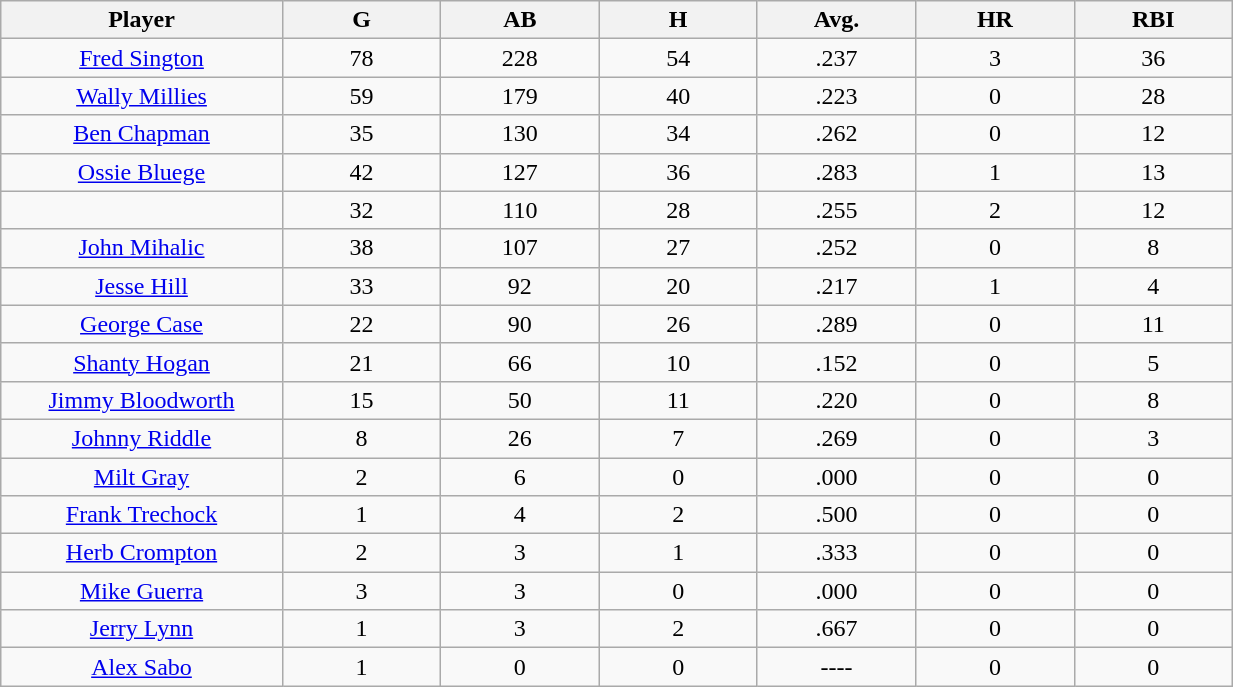<table class="wikitable sortable">
<tr>
<th bgcolor="#DDDDFF" width="16%">Player</th>
<th bgcolor="#DDDDFF" width="9%">G</th>
<th bgcolor="#DDDDFF" width="9%">AB</th>
<th bgcolor="#DDDDFF" width="9%">H</th>
<th bgcolor="#DDDDFF" width="9%">Avg.</th>
<th bgcolor="#DDDDFF" width="9%">HR</th>
<th bgcolor="#DDDDFF" width="9%">RBI</th>
</tr>
<tr align="center">
<td><a href='#'>Fred Sington</a></td>
<td>78</td>
<td>228</td>
<td>54</td>
<td>.237</td>
<td>3</td>
<td>36</td>
</tr>
<tr align="center">
<td><a href='#'>Wally Millies</a></td>
<td>59</td>
<td>179</td>
<td>40</td>
<td>.223</td>
<td>0</td>
<td>28</td>
</tr>
<tr align="center">
<td><a href='#'>Ben Chapman</a></td>
<td>35</td>
<td>130</td>
<td>34</td>
<td>.262</td>
<td>0</td>
<td>12</td>
</tr>
<tr align="center">
<td><a href='#'>Ossie Bluege</a></td>
<td>42</td>
<td>127</td>
<td>36</td>
<td>.283</td>
<td>1</td>
<td>13</td>
</tr>
<tr align="center">
<td></td>
<td>32</td>
<td>110</td>
<td>28</td>
<td>.255</td>
<td>2</td>
<td>12</td>
</tr>
<tr align="center">
<td><a href='#'>John Mihalic</a></td>
<td>38</td>
<td>107</td>
<td>27</td>
<td>.252</td>
<td>0</td>
<td>8</td>
</tr>
<tr align="center">
<td><a href='#'>Jesse Hill</a></td>
<td>33</td>
<td>92</td>
<td>20</td>
<td>.217</td>
<td>1</td>
<td>4</td>
</tr>
<tr align="center">
<td><a href='#'>George Case</a></td>
<td>22</td>
<td>90</td>
<td>26</td>
<td>.289</td>
<td>0</td>
<td>11</td>
</tr>
<tr align="center">
<td><a href='#'>Shanty Hogan</a></td>
<td>21</td>
<td>66</td>
<td>10</td>
<td>.152</td>
<td>0</td>
<td>5</td>
</tr>
<tr align="center">
<td><a href='#'>Jimmy Bloodworth</a></td>
<td>15</td>
<td>50</td>
<td>11</td>
<td>.220</td>
<td>0</td>
<td>8</td>
</tr>
<tr align="center">
<td><a href='#'>Johnny Riddle</a></td>
<td>8</td>
<td>26</td>
<td>7</td>
<td>.269</td>
<td>0</td>
<td>3</td>
</tr>
<tr align="center">
<td><a href='#'>Milt Gray</a></td>
<td>2</td>
<td>6</td>
<td>0</td>
<td>.000</td>
<td>0</td>
<td>0</td>
</tr>
<tr align="center">
<td><a href='#'>Frank Trechock</a></td>
<td>1</td>
<td>4</td>
<td>2</td>
<td>.500</td>
<td>0</td>
<td>0</td>
</tr>
<tr align="center">
<td><a href='#'>Herb Crompton</a></td>
<td>2</td>
<td>3</td>
<td>1</td>
<td>.333</td>
<td>0</td>
<td>0</td>
</tr>
<tr align="center">
<td><a href='#'>Mike Guerra</a></td>
<td>3</td>
<td>3</td>
<td>0</td>
<td>.000</td>
<td>0</td>
<td>0</td>
</tr>
<tr align="center">
<td><a href='#'>Jerry Lynn</a></td>
<td>1</td>
<td>3</td>
<td>2</td>
<td>.667</td>
<td>0</td>
<td>0</td>
</tr>
<tr align="center">
<td><a href='#'>Alex Sabo</a></td>
<td>1</td>
<td>0</td>
<td>0</td>
<td>----</td>
<td>0</td>
<td>0</td>
</tr>
</table>
